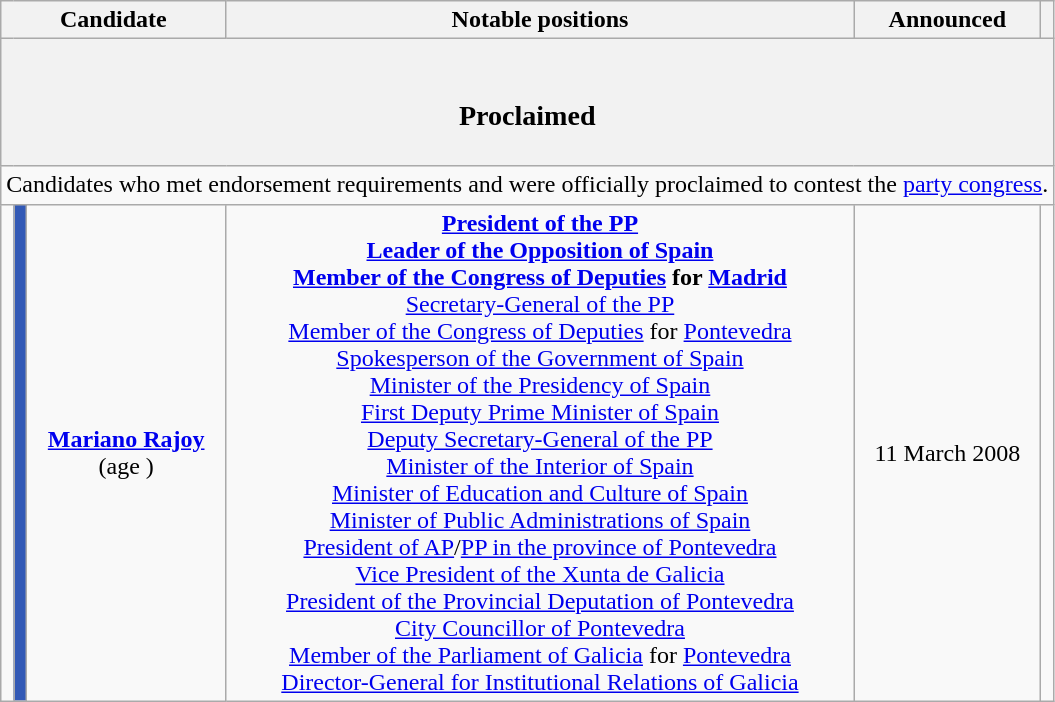<table class="wikitable" style="text-align:center;">
<tr>
<th colspan="3">Candidate</th>
<th>Notable positions</th>
<th>Announced</th>
<th></th>
</tr>
<tr>
<th colspan="6"><br><h3>Proclaimed</h3></th>
</tr>
<tr>
<td colspan="6">Candidates who met endorsement requirements and were officially proclaimed to contest the <a href='#'>party congress</a>.</td>
</tr>
<tr>
<td></td>
<td width="1px" style="color:inherit;background:#3259B6;"></td>
<td><strong><a href='#'>Mariano Rajoy</a></strong><br>(age )</td>
<td><strong><a href='#'>President of the PP</a> <br><a href='#'>Leader of the Opposition of Spain</a> <br><a href='#'>Member of the Congress of Deputies</a> for <a href='#'>Madrid</a> </strong><br><a href='#'>Secretary-General of the PP</a> <br><a href='#'>Member of the Congress of Deputies</a> for <a href='#'>Pontevedra</a> <br><a href='#'>Spokesperson of the Government of Spain</a> <br><a href='#'>Minister of the Presidency of Spain</a> <br><a href='#'>First Deputy Prime Minister of Spain</a> <br><a href='#'>Deputy Secretary-General of the PP</a> <br><a href='#'>Minister of the Interior of Spain</a> <br><a href='#'>Minister of Education and Culture of Spain</a> <br><a href='#'>Minister of Public Administrations of Spain</a> <br><a href='#'>President of AP</a>/<a href='#'>PP in the province of Pontevedra</a> <br><a href='#'>Vice President of the Xunta de Galicia</a> <br><a href='#'>President of the Provincial Deputation of Pontevedra</a> <br><a href='#'>City Councillor of Pontevedra</a> <br><a href='#'>Member of the Parliament of Galicia</a> for <a href='#'>Pontevedra</a> <br><a href='#'>Director-General for Institutional Relations of Galicia</a> </td>
<td>11 March 2008</td>
<td></td>
</tr>
</table>
